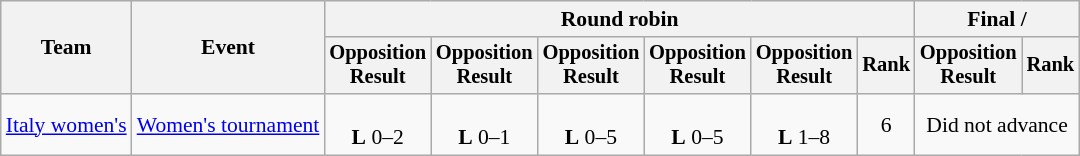<table class=wikitable style=font-size:90%;text-align:center>
<tr>
<th rowspan=2>Team</th>
<th rowspan=2>Event</th>
<th colspan=6>Round robin</th>
<th colspan=2>Final / </th>
</tr>
<tr style=font-size:95%>
<th>Opposition<br>Result</th>
<th>Opposition<br>Result</th>
<th>Opposition<br>Result</th>
<th>Opposition<br>Result</th>
<th>Opposition<br>Result</th>
<th>Rank</th>
<th>Opposition<br>Result</th>
<th>Rank</th>
</tr>
<tr>
<td align=left><a href='#'>Italy women's</a></td>
<td align=left><a href='#'>Women's tournament</a></td>
<td><br><strong>L</strong> 0–2</td>
<td><br><strong>L</strong> 0–1</td>
<td><br><strong>L</strong> 0–5</td>
<td><br><strong>L</strong> 0–5</td>
<td><br><strong>L</strong> 1–8</td>
<td>6</td>
<td colspan=2>Did not advance</td>
</tr>
</table>
